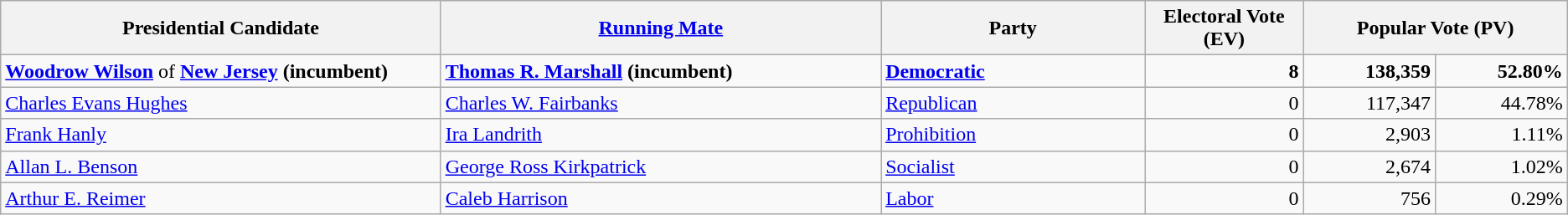<table class="wikitable">
<tr>
<th width="25%">Presidential Candidate</th>
<th width="25%"><a href='#'>Running Mate</a></th>
<th width="15%">Party</th>
<th width="9%">Electoral Vote (EV)</th>
<th colspan="2" width="15%">Popular Vote (PV)</th>
</tr>
<tr>
<td><strong><a href='#'>Woodrow Wilson</a></strong> of <strong><a href='#'>New Jersey</a></strong> <strong>(incumbent)</strong></td>
<td><strong><a href='#'>Thomas R. Marshall</a></strong> <strong>(incumbent)</strong></td>
<td><strong><a href='#'>Democratic</a></strong></td>
<td align="right"><strong>8</strong></td>
<td align="right"><strong>138,359</strong></td>
<td align="right"><strong>52.80%</strong></td>
</tr>
<tr>
<td><a href='#'>Charles Evans Hughes</a></td>
<td><a href='#'>Charles W. Fairbanks</a></td>
<td><a href='#'>Republican</a></td>
<td align="right">0</td>
<td align="right">117,347</td>
<td align="right">44.78%</td>
</tr>
<tr>
<td><a href='#'>Frank Hanly</a></td>
<td><a href='#'>Ira Landrith</a></td>
<td><a href='#'>Prohibition</a></td>
<td align="right">0</td>
<td align="right">2,903</td>
<td align="right">1.11%</td>
</tr>
<tr>
<td><a href='#'>Allan L. Benson</a></td>
<td><a href='#'>George Ross Kirkpatrick</a></td>
<td><a href='#'>Socialist</a></td>
<td align="right">0</td>
<td align="right">2,674</td>
<td align="right">1.02%</td>
</tr>
<tr>
<td><a href='#'>Arthur E. Reimer</a></td>
<td><a href='#'>Caleb Harrison</a></td>
<td><a href='#'>Labor</a></td>
<td align="right">0</td>
<td align="right">756</td>
<td align="right">0.29%</td>
</tr>
</table>
